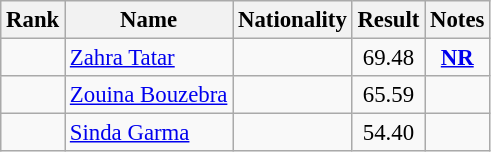<table class="wikitable sortable" style="text-align:center;font-size:95%">
<tr>
<th>Rank</th>
<th>Name</th>
<th>Nationality</th>
<th>Result</th>
<th>Notes</th>
</tr>
<tr>
<td></td>
<td align=left><a href='#'>Zahra Tatar</a></td>
<td align=left></td>
<td>69.48</td>
<td><strong><a href='#'>NR</a></strong></td>
</tr>
<tr>
<td></td>
<td align=left><a href='#'>Zouina Bouzebra</a></td>
<td align=left></td>
<td>65.59</td>
<td></td>
</tr>
<tr>
<td></td>
<td align=left><a href='#'>Sinda Garma</a></td>
<td align=left></td>
<td>54.40</td>
<td></td>
</tr>
</table>
